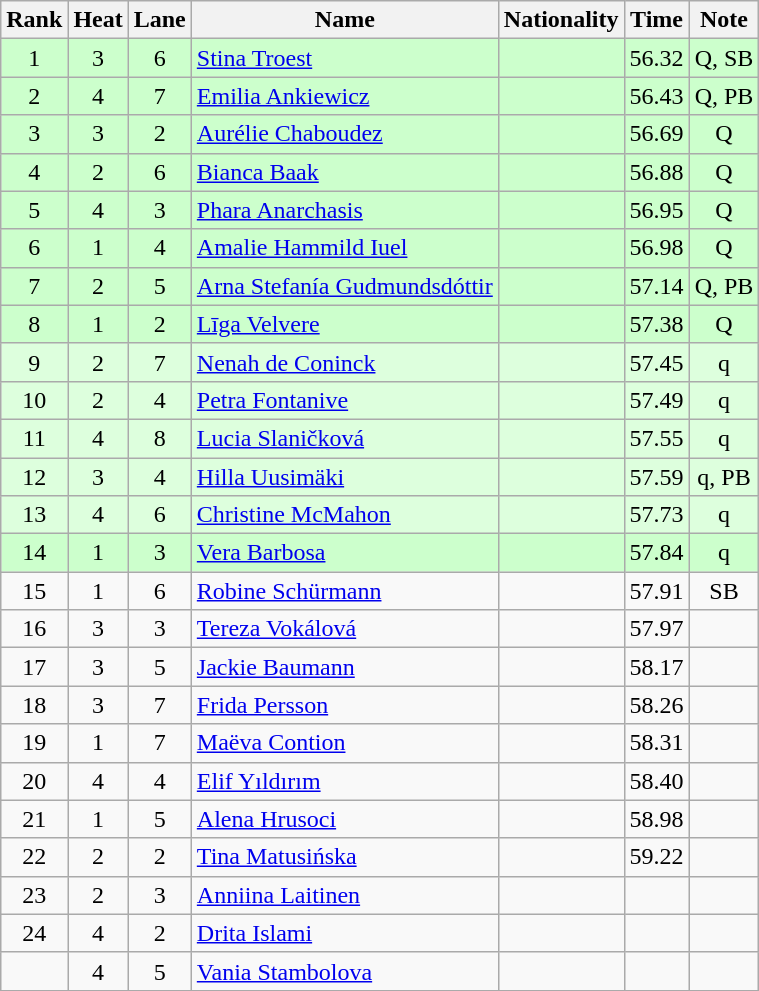<table class="wikitable sortable" style="text-align:center">
<tr>
<th>Rank</th>
<th>Heat</th>
<th>Lane</th>
<th>Name</th>
<th>Nationality</th>
<th>Time</th>
<th>Note</th>
</tr>
<tr bgcolor=ccffcc>
<td>1</td>
<td>3</td>
<td>6</td>
<td align=left><a href='#'>Stina Troest</a></td>
<td align=left></td>
<td>56.32</td>
<td>Q, SB</td>
</tr>
<tr bgcolor=ccffcc>
<td>2</td>
<td>4</td>
<td>7</td>
<td align=left><a href='#'>Emilia Ankiewicz</a></td>
<td align=left></td>
<td>56.43</td>
<td>Q, PB</td>
</tr>
<tr bgcolor=ccffcc>
<td>3</td>
<td>3</td>
<td>2</td>
<td align=left><a href='#'>Aurélie Chaboudez</a></td>
<td align=left></td>
<td>56.69</td>
<td>Q</td>
</tr>
<tr bgcolor=ccffcc>
<td>4</td>
<td>2</td>
<td>6</td>
<td align=left><a href='#'>Bianca Baak</a></td>
<td align=left></td>
<td>56.88</td>
<td>Q</td>
</tr>
<tr bgcolor=ccffcc>
<td>5</td>
<td>4</td>
<td>3</td>
<td align=left><a href='#'>Phara Anarchasis</a></td>
<td align=left></td>
<td>56.95</td>
<td>Q</td>
</tr>
<tr bgcolor=ccffcc>
<td>6</td>
<td>1</td>
<td>4</td>
<td align=left><a href='#'>Amalie Hammild Iuel</a></td>
<td align=left></td>
<td>56.98</td>
<td>Q</td>
</tr>
<tr bgcolor=ccffcc>
<td>7</td>
<td>2</td>
<td>5</td>
<td align=left><a href='#'>Arna Stefanía Gudmundsdóttir</a></td>
<td align=left></td>
<td>57.14</td>
<td>Q, PB</td>
</tr>
<tr bgcolor=ccffcc>
<td>8</td>
<td>1</td>
<td>2</td>
<td align=left><a href='#'>Līga Velvere</a></td>
<td align=left></td>
<td>57.38</td>
<td>Q</td>
</tr>
<tr bgcolor=ddffdd>
<td>9</td>
<td>2</td>
<td>7</td>
<td align=left><a href='#'>Nenah de Coninck</a></td>
<td align=left></td>
<td>57.45</td>
<td>q</td>
</tr>
<tr bgcolor=ddffdd>
<td>10</td>
<td>2</td>
<td>4</td>
<td align=left><a href='#'>Petra Fontanive</a></td>
<td align=left></td>
<td>57.49</td>
<td>q</td>
</tr>
<tr bgcolor=ddffdd>
<td>11</td>
<td>4</td>
<td>8</td>
<td align=left><a href='#'>Lucia Slaničková</a></td>
<td align=left></td>
<td>57.55</td>
<td>q</td>
</tr>
<tr bgcolor=ddffdd>
<td>12</td>
<td>3</td>
<td>4</td>
<td align=left><a href='#'>Hilla Uusimäki</a></td>
<td align=left></td>
<td>57.59</td>
<td>q, PB</td>
</tr>
<tr bgcolor=ddffdd>
<td>13</td>
<td>4</td>
<td>6</td>
<td align=left><a href='#'>Christine McMahon</a></td>
<td align=left></td>
<td>57.73</td>
<td>q</td>
</tr>
<tr bgcolor=ccffcc>
<td>14</td>
<td>1</td>
<td>3</td>
<td align=left><a href='#'>Vera Barbosa</a></td>
<td align=left></td>
<td>57.84</td>
<td>q</td>
</tr>
<tr>
<td>15</td>
<td>1</td>
<td>6</td>
<td align=left><a href='#'>Robine Schürmann</a></td>
<td align=left></td>
<td>57.91</td>
<td>SB</td>
</tr>
<tr>
<td>16</td>
<td>3</td>
<td>3</td>
<td align=left><a href='#'>Tereza Vokálová</a></td>
<td align=left></td>
<td>57.97</td>
<td></td>
</tr>
<tr>
<td>17</td>
<td>3</td>
<td>5</td>
<td align=left><a href='#'>Jackie Baumann</a></td>
<td align=left></td>
<td>58.17</td>
<td></td>
</tr>
<tr>
<td>18</td>
<td>3</td>
<td>7</td>
<td align=left><a href='#'>Frida Persson</a></td>
<td align=left></td>
<td>58.26</td>
<td></td>
</tr>
<tr>
<td>19</td>
<td>1</td>
<td>7</td>
<td align=left><a href='#'>Maëva Contion</a></td>
<td align=left></td>
<td>58.31</td>
<td></td>
</tr>
<tr>
<td>20</td>
<td>4</td>
<td>4</td>
<td align=left><a href='#'>Elif Yıldırım</a></td>
<td align=left></td>
<td>58.40</td>
<td></td>
</tr>
<tr>
<td>21</td>
<td>1</td>
<td>5</td>
<td align=left><a href='#'>Alena Hrusoci</a></td>
<td align=left></td>
<td>58.98</td>
<td></td>
</tr>
<tr>
<td>22</td>
<td>2</td>
<td>2</td>
<td align=left><a href='#'>Tina Matusińska</a></td>
<td align=left></td>
<td>59.22</td>
<td></td>
</tr>
<tr>
<td>23</td>
<td>2</td>
<td>3</td>
<td align=left><a href='#'>Anniina Laitinen</a></td>
<td align=left></td>
<td></td>
<td></td>
</tr>
<tr>
<td>24</td>
<td>4</td>
<td>2</td>
<td align=left><a href='#'>Drita Islami</a></td>
<td align=left></td>
<td></td>
<td></td>
</tr>
<tr>
<td></td>
<td>4</td>
<td>5</td>
<td align=left><a href='#'>Vania Stambolova</a></td>
<td align=left></td>
<td></td>
<td></td>
</tr>
<tr>
</tr>
</table>
